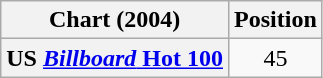<table class="wikitable plainrowheaders" style="text-align:center">
<tr>
<th>Chart (2004)</th>
<th>Position</th>
</tr>
<tr>
<th scope="row">US <a href='#'><em>Billboard</em> Hot 100</a></th>
<td>45</td>
</tr>
</table>
